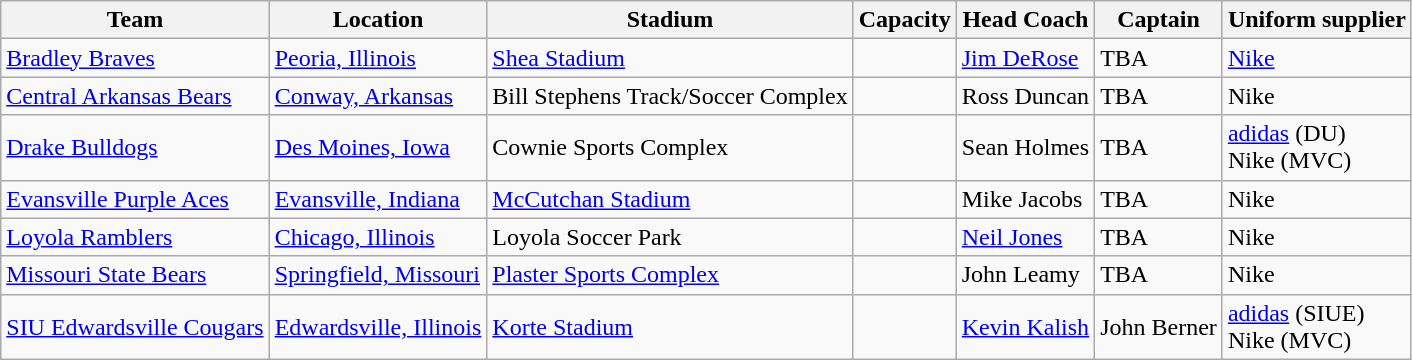<table class="wikitable sortable" style="text-align: left;">
<tr>
<th>Team</th>
<th>Location</th>
<th>Stadium</th>
<th>Capacity</th>
<th>Head Coach</th>
<th>Captain</th>
<th>Uniform supplier</th>
</tr>
<tr>
<td><a href='#'>Bradley Braves</a></td>
<td><a href='#'>Peoria, Illinois</a></td>
<td><a href='#'>Shea Stadium</a></td>
<td align="center"></td>
<td> <a href='#'>Jim DeRose</a></td>
<td>TBA</td>
<td> <a href='#'>Nike</a></td>
</tr>
<tr>
<td><a href='#'>Central Arkansas Bears</a></td>
<td><a href='#'>Conway, Arkansas</a></td>
<td>Bill Stephens Track/Soccer Complex</td>
<td align="center"></td>
<td> Ross Duncan</td>
<td>TBA</td>
<td> Nike</td>
</tr>
<tr>
<td><a href='#'>Drake Bulldogs</a></td>
<td><a href='#'>Des Moines, Iowa</a></td>
<td>Cownie Sports Complex</td>
<td align="center"></td>
<td> Sean Holmes</td>
<td>TBA</td>
<td> <a href='#'>adidas</a> (DU)<br> Nike (MVC)</td>
</tr>
<tr>
<td><a href='#'>Evansville Purple Aces</a></td>
<td><a href='#'>Evansville, Indiana</a></td>
<td><a href='#'>McCutchan Stadium</a></td>
<td align="center"></td>
<td> Mike Jacobs</td>
<td>TBA</td>
<td> Nike</td>
</tr>
<tr>
<td><a href='#'>Loyola Ramblers</a></td>
<td><a href='#'>Chicago, Illinois</a></td>
<td>Loyola Soccer Park</td>
<td align="center"></td>
<td> <a href='#'>Neil Jones</a></td>
<td>TBA</td>
<td> Nike</td>
</tr>
<tr>
<td><a href='#'>Missouri State Bears</a></td>
<td><a href='#'>Springfield, Missouri</a></td>
<td><a href='#'>Plaster Sports Complex</a></td>
<td align="center"></td>
<td> John Leamy</td>
<td>TBA</td>
<td> Nike</td>
</tr>
<tr>
<td><a href='#'>SIU Edwardsville Cougars</a></td>
<td><a href='#'>Edwardsville, Illinois</a></td>
<td><a href='#'>Korte Stadium</a></td>
<td align="center"></td>
<td> <a href='#'>Kevin Kalish</a></td>
<td>John Berner</td>
<td> <a href='#'>adidas</a> (SIUE)<br>  Nike (MVC)</td>
</tr>
</table>
